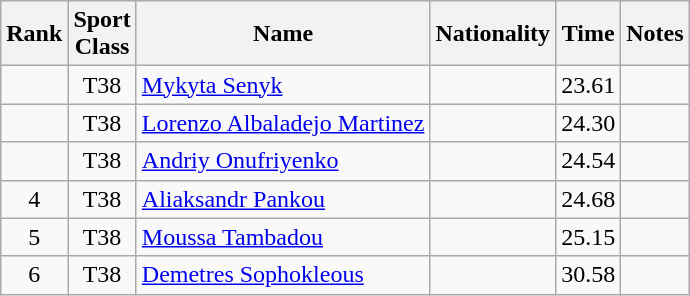<table class="wikitable sortable" style="text-align:center">
<tr>
<th>Rank</th>
<th>Sport<br>Class</th>
<th>Name</th>
<th>Nationality</th>
<th>Time</th>
<th>Notes</th>
</tr>
<tr>
<td></td>
<td>T38</td>
<td align=left><a href='#'>Mykyta Senyk</a></td>
<td align=left></td>
<td>23.61</td>
<td></td>
</tr>
<tr>
<td></td>
<td>T38</td>
<td align=left><a href='#'>Lorenzo Albaladejo Martinez</a></td>
<td align=left></td>
<td>24.30</td>
<td></td>
</tr>
<tr>
<td></td>
<td>T38</td>
<td align=left><a href='#'>Andriy Onufriyenko</a></td>
<td align=left></td>
<td>24.54</td>
<td></td>
</tr>
<tr>
<td>4</td>
<td>T38</td>
<td align=left><a href='#'>Aliaksandr Pankou</a></td>
<td align=left></td>
<td>24.68</td>
<td></td>
</tr>
<tr>
<td>5</td>
<td>T38</td>
<td align=left><a href='#'>Moussa Tambadou</a></td>
<td align=left></td>
<td>25.15</td>
<td></td>
</tr>
<tr>
<td>6</td>
<td>T38</td>
<td align=left><a href='#'>Demetres Sophokleous</a></td>
<td align=left></td>
<td>30.58</td>
<td></td>
</tr>
</table>
